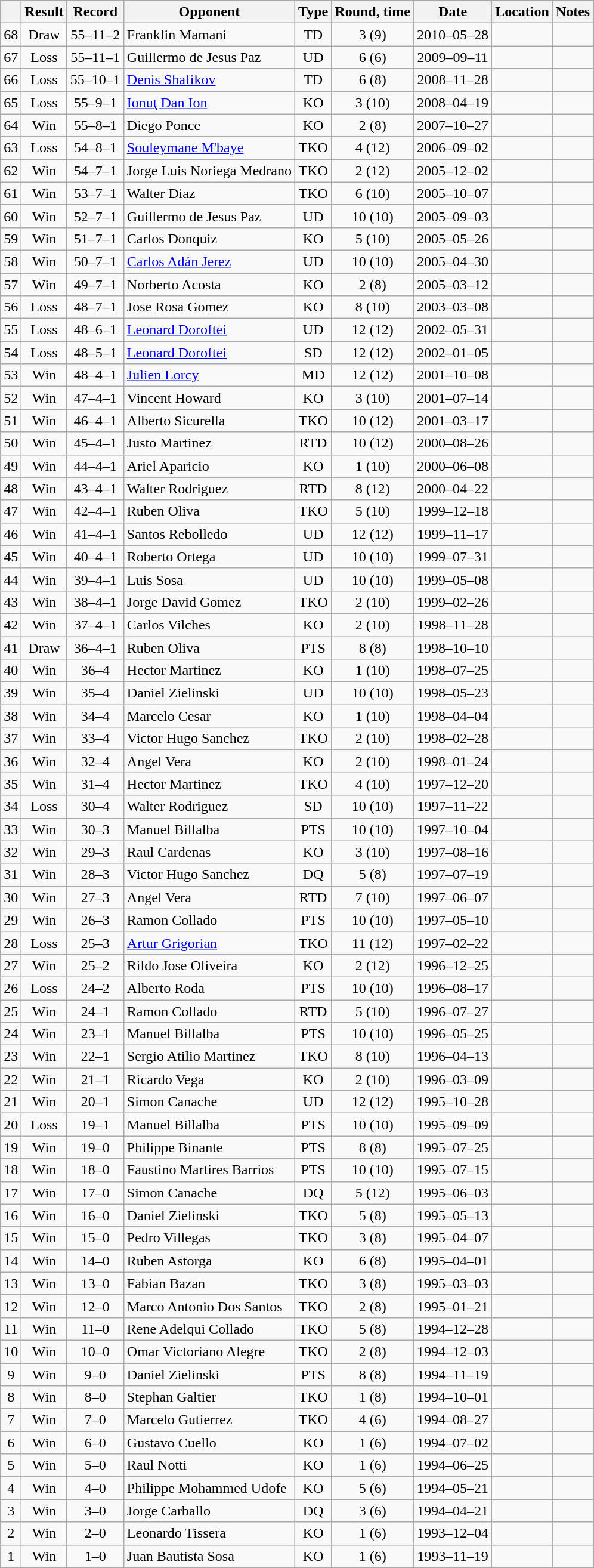<table class=wikitable style=text-align:center>
<tr>
<th></th>
<th>Result</th>
<th>Record</th>
<th>Opponent</th>
<th>Type</th>
<th>Round, time</th>
<th>Date</th>
<th>Location</th>
<th>Notes</th>
</tr>
<tr>
<td>68</td>
<td>Draw</td>
<td>55–11–2</td>
<td align=left>Franklin Mamani</td>
<td>TD</td>
<td>3 (9)</td>
<td>2010–05–28</td>
<td align=left></td>
<td align=left></td>
</tr>
<tr>
<td>67</td>
<td>Loss</td>
<td>55–11–1</td>
<td align=left>Guillermo de Jesus Paz</td>
<td>UD</td>
<td>6 (6)</td>
<td>2009–09–11</td>
<td align=left></td>
<td align=left></td>
</tr>
<tr>
<td>66</td>
<td>Loss</td>
<td>55–10–1</td>
<td align=left><a href='#'>Denis Shafikov</a></td>
<td>TD</td>
<td>6 (8)</td>
<td>2008–11–28</td>
<td align=left></td>
<td align=left></td>
</tr>
<tr>
<td>65</td>
<td>Loss</td>
<td>55–9–1</td>
<td align=left><a href='#'>Ionuţ Dan Ion</a></td>
<td>KO</td>
<td>3 (10)</td>
<td>2008–04–19</td>
<td align=left></td>
<td align=left></td>
</tr>
<tr>
<td>64</td>
<td>Win</td>
<td>55–8–1</td>
<td align=left>Diego Ponce</td>
<td>KO</td>
<td>2 (8)</td>
<td>2007–10–27</td>
<td align=left></td>
<td align=left></td>
</tr>
<tr>
<td>63</td>
<td>Loss</td>
<td>54–8–1</td>
<td align=left><a href='#'>Souleymane M'baye</a></td>
<td>TKO</td>
<td>4 (12)</td>
<td>2006–09–02</td>
<td align=left></td>
<td align=left></td>
</tr>
<tr>
<td>62</td>
<td>Win</td>
<td>54–7–1</td>
<td align=left>Jorge Luis Noriega Medrano</td>
<td>TKO</td>
<td>2 (12)</td>
<td>2005–12–02</td>
<td align=left></td>
<td align=left></td>
</tr>
<tr>
<td>61</td>
<td>Win</td>
<td>53–7–1</td>
<td align=left>Walter Diaz</td>
<td>TKO</td>
<td>6 (10)</td>
<td>2005–10–07</td>
<td align=left></td>
<td align=left></td>
</tr>
<tr>
<td>60</td>
<td>Win</td>
<td>52–7–1</td>
<td align=left>Guillermo de Jesus Paz</td>
<td>UD</td>
<td>10 (10)</td>
<td>2005–09–03</td>
<td align=left></td>
<td align=left></td>
</tr>
<tr>
<td>59</td>
<td>Win</td>
<td>51–7–1</td>
<td align=left>Carlos Donquiz</td>
<td>KO</td>
<td>5 (10)</td>
<td>2005–05–26</td>
<td align=left></td>
<td align=left></td>
</tr>
<tr>
<td>58</td>
<td>Win</td>
<td>50–7–1</td>
<td align=left><a href='#'>Carlos Adán Jerez</a></td>
<td>UD</td>
<td>10 (10)</td>
<td>2005–04–30</td>
<td align=left></td>
<td align=left></td>
</tr>
<tr>
<td>57</td>
<td>Win</td>
<td>49–7–1</td>
<td align=left>Norberto Acosta</td>
<td>KO</td>
<td>2 (8)</td>
<td>2005–03–12</td>
<td align=left></td>
<td align=left></td>
</tr>
<tr>
<td>56</td>
<td>Loss</td>
<td>48–7–1</td>
<td align=left>Jose Rosa Gomez</td>
<td>KO</td>
<td>8 (10)</td>
<td>2003–03–08</td>
<td align=left></td>
<td align=left></td>
</tr>
<tr>
<td>55</td>
<td>Loss</td>
<td>48–6–1</td>
<td align=left><a href='#'>Leonard Doroftei</a></td>
<td>UD</td>
<td>12 (12)</td>
<td>2002–05–31</td>
<td align=left></td>
<td align=left></td>
</tr>
<tr>
<td>54</td>
<td>Loss</td>
<td>48–5–1</td>
<td align=left><a href='#'>Leonard Doroftei</a></td>
<td>SD</td>
<td>12 (12)</td>
<td>2002–01–05</td>
<td align=left></td>
<td align=left></td>
</tr>
<tr>
<td>53</td>
<td>Win</td>
<td>48–4–1</td>
<td align=left><a href='#'>Julien Lorcy</a></td>
<td>MD</td>
<td>12 (12)</td>
<td>2001–10–08</td>
<td align=left></td>
<td align=left></td>
</tr>
<tr>
<td>52</td>
<td>Win</td>
<td>47–4–1</td>
<td align=left>Vincent Howard</td>
<td>KO</td>
<td>3 (10)</td>
<td>2001–07–14</td>
<td align=left></td>
<td align=left></td>
</tr>
<tr>
<td>51</td>
<td>Win</td>
<td>46–4–1</td>
<td align=left>Alberto Sicurella</td>
<td>TKO</td>
<td>10 (12)</td>
<td>2001–03–17</td>
<td align=left></td>
<td align=left></td>
</tr>
<tr>
<td>50</td>
<td>Win</td>
<td>45–4–1</td>
<td align=left>Justo Martinez</td>
<td>RTD</td>
<td>10 (12)</td>
<td>2000–08–26</td>
<td align=left></td>
<td align=left></td>
</tr>
<tr>
<td>49</td>
<td>Win</td>
<td>44–4–1</td>
<td align=left>Ariel Aparicio</td>
<td>KO</td>
<td>1 (10)</td>
<td>2000–06–08</td>
<td align=left></td>
<td align=left></td>
</tr>
<tr>
<td>48</td>
<td>Win</td>
<td>43–4–1</td>
<td align=left>Walter Rodriguez</td>
<td>RTD</td>
<td>8 (12)</td>
<td>2000–04–22</td>
<td align=left></td>
<td align=left></td>
</tr>
<tr>
<td>47</td>
<td>Win</td>
<td>42–4–1</td>
<td align=left>Ruben Oliva</td>
<td>TKO</td>
<td>5 (10)</td>
<td>1999–12–18</td>
<td align=left></td>
<td align=left></td>
</tr>
<tr>
<td>46</td>
<td>Win</td>
<td>41–4–1</td>
<td align=left>Santos Rebolledo</td>
<td>UD</td>
<td>12 (12)</td>
<td>1999–11–17</td>
<td align=left></td>
<td align=left></td>
</tr>
<tr>
<td>45</td>
<td>Win</td>
<td>40–4–1</td>
<td align=left>Roberto Ortega</td>
<td>UD</td>
<td>10 (10)</td>
<td>1999–07–31</td>
<td align=left></td>
<td align=left></td>
</tr>
<tr>
<td>44</td>
<td>Win</td>
<td>39–4–1</td>
<td align=left>Luis Sosa</td>
<td>UD</td>
<td>10 (10)</td>
<td>1999–05–08</td>
<td align=left></td>
<td align=left></td>
</tr>
<tr>
<td>43</td>
<td>Win</td>
<td>38–4–1</td>
<td align=left>Jorge David Gomez</td>
<td>TKO</td>
<td>2 (10)</td>
<td>1999–02–26</td>
<td align=left></td>
<td align=left></td>
</tr>
<tr>
<td>42</td>
<td>Win</td>
<td>37–4–1</td>
<td align=left>Carlos Vilches</td>
<td>KO</td>
<td>2 (10)</td>
<td>1998–11–28</td>
<td align=left></td>
<td align=left></td>
</tr>
<tr>
<td>41</td>
<td>Draw</td>
<td>36–4–1</td>
<td align=left>Ruben Oliva</td>
<td>PTS</td>
<td>8 (8)</td>
<td>1998–10–10</td>
<td align=left></td>
<td align=left></td>
</tr>
<tr>
<td>40</td>
<td>Win</td>
<td>36–4</td>
<td align=left>Hector Martinez</td>
<td>KO</td>
<td>1 (10)</td>
<td>1998–07–25</td>
<td align=left></td>
<td align=left></td>
</tr>
<tr>
<td>39</td>
<td>Win</td>
<td>35–4</td>
<td align=left>Daniel Zielinski</td>
<td>UD</td>
<td>10 (10)</td>
<td>1998–05–23</td>
<td align=left></td>
<td align=left></td>
</tr>
<tr>
<td>38</td>
<td>Win</td>
<td>34–4</td>
<td align=left>Marcelo Cesar</td>
<td>KO</td>
<td>1 (10)</td>
<td>1998–04–04</td>
<td align=left></td>
<td align=left></td>
</tr>
<tr>
<td>37</td>
<td>Win</td>
<td>33–4</td>
<td align=left>Victor Hugo Sanchez</td>
<td>TKO</td>
<td>2 (10)</td>
<td>1998–02–28</td>
<td align=left></td>
<td align=left></td>
</tr>
<tr>
<td>36</td>
<td>Win</td>
<td>32–4</td>
<td align=left>Angel Vera</td>
<td>KO</td>
<td>2 (10)</td>
<td>1998–01–24</td>
<td align=left></td>
<td align=left></td>
</tr>
<tr>
<td>35</td>
<td>Win</td>
<td>31–4</td>
<td align=left>Hector Martinez</td>
<td>TKO</td>
<td>4 (10)</td>
<td>1997–12–20</td>
<td align=left></td>
<td align=left></td>
</tr>
<tr>
<td>34</td>
<td>Loss</td>
<td>30–4</td>
<td align=left>Walter Rodriguez</td>
<td>SD</td>
<td>10 (10)</td>
<td>1997–11–22</td>
<td align=left></td>
<td align=left></td>
</tr>
<tr>
<td>33</td>
<td>Win</td>
<td>30–3</td>
<td align=left>Manuel Billalba</td>
<td>PTS</td>
<td>10 (10)</td>
<td>1997–10–04</td>
<td align=left></td>
<td align=left></td>
</tr>
<tr>
<td>32</td>
<td>Win</td>
<td>29–3</td>
<td align=left>Raul Cardenas</td>
<td>KO</td>
<td>3 (10)</td>
<td>1997–08–16</td>
<td align=left></td>
<td align=left></td>
</tr>
<tr>
<td>31</td>
<td>Win</td>
<td>28–3</td>
<td align=left>Victor Hugo Sanchez</td>
<td>DQ</td>
<td>5 (8)</td>
<td>1997–07–19</td>
<td align=left></td>
<td align=left></td>
</tr>
<tr>
<td>30</td>
<td>Win</td>
<td>27–3</td>
<td align=left>Angel Vera</td>
<td>RTD</td>
<td>7 (10)</td>
<td>1997–06–07</td>
<td align=left></td>
<td align=left></td>
</tr>
<tr>
<td>29</td>
<td>Win</td>
<td>26–3</td>
<td align=left>Ramon Collado</td>
<td>PTS</td>
<td>10 (10)</td>
<td>1997–05–10</td>
<td align=left></td>
<td align=left></td>
</tr>
<tr>
<td>28</td>
<td>Loss</td>
<td>25–3</td>
<td align=left><a href='#'>Artur Grigorian</a></td>
<td>TKO</td>
<td>11 (12)</td>
<td>1997–02–22</td>
<td align=left></td>
<td align=left></td>
</tr>
<tr>
<td>27</td>
<td>Win</td>
<td>25–2</td>
<td align=left>Rildo Jose Oliveira</td>
<td>KO</td>
<td>2 (12)</td>
<td>1996–12–25</td>
<td align=left></td>
<td align=left></td>
</tr>
<tr>
<td>26</td>
<td>Loss</td>
<td>24–2</td>
<td align=left>Alberto Roda</td>
<td>PTS</td>
<td>10 (10)</td>
<td>1996–08–17</td>
<td align=left></td>
<td align=left></td>
</tr>
<tr>
<td>25</td>
<td>Win</td>
<td>24–1</td>
<td align=left>Ramon Collado</td>
<td>RTD</td>
<td>5 (10)</td>
<td>1996–07–27</td>
<td align=left></td>
<td align=left></td>
</tr>
<tr>
<td>24</td>
<td>Win</td>
<td>23–1</td>
<td align=left>Manuel Billalba</td>
<td>PTS</td>
<td>10 (10)</td>
<td>1996–05–25</td>
<td align=left></td>
<td align=left></td>
</tr>
<tr>
<td>23</td>
<td>Win</td>
<td>22–1</td>
<td align=left>Sergio Atilio Martinez</td>
<td>TKO</td>
<td>8 (10)</td>
<td>1996–04–13</td>
<td align=left></td>
<td align=left></td>
</tr>
<tr>
<td>22</td>
<td>Win</td>
<td>21–1</td>
<td align=left>Ricardo Vega</td>
<td>KO</td>
<td>2 (10)</td>
<td>1996–03–09</td>
<td align=left></td>
<td align=left></td>
</tr>
<tr>
<td>21</td>
<td>Win</td>
<td>20–1</td>
<td align=left>Simon Canache</td>
<td>UD</td>
<td>12 (12)</td>
<td>1995–10–28</td>
<td align=left></td>
<td align=left></td>
</tr>
<tr>
<td>20</td>
<td>Loss</td>
<td>19–1</td>
<td align=left>Manuel Billalba</td>
<td>PTS</td>
<td>10 (10)</td>
<td>1995–09–09</td>
<td align=left></td>
<td align=left></td>
</tr>
<tr>
<td>19</td>
<td>Win</td>
<td>19–0</td>
<td align=left>Philippe Binante</td>
<td>PTS</td>
<td>8 (8)</td>
<td>1995–07–25</td>
<td align=left></td>
<td align=left></td>
</tr>
<tr>
<td>18</td>
<td>Win</td>
<td>18–0</td>
<td align=left>Faustino Martires Barrios</td>
<td>PTS</td>
<td>10 (10)</td>
<td>1995–07–15</td>
<td align=left></td>
<td align=left></td>
</tr>
<tr>
<td>17</td>
<td>Win</td>
<td>17–0</td>
<td align=left>Simon Canache</td>
<td>DQ</td>
<td>5 (12)</td>
<td>1995–06–03</td>
<td align=left></td>
<td align=left></td>
</tr>
<tr>
<td>16</td>
<td>Win</td>
<td>16–0</td>
<td align=left>Daniel Zielinski</td>
<td>TKO</td>
<td>5 (8)</td>
<td>1995–05–13</td>
<td align=left></td>
<td align=left></td>
</tr>
<tr>
<td>15</td>
<td>Win</td>
<td>15–0</td>
<td align=left>Pedro Villegas</td>
<td>TKO</td>
<td>3 (8)</td>
<td>1995–04–07</td>
<td align=left></td>
<td align=left></td>
</tr>
<tr>
<td>14</td>
<td>Win</td>
<td>14–0</td>
<td align=left>Ruben Astorga</td>
<td>KO</td>
<td>6 (8)</td>
<td>1995–04–01</td>
<td align=left></td>
<td align=left></td>
</tr>
<tr>
<td>13</td>
<td>Win</td>
<td>13–0</td>
<td align=left>Fabian Bazan</td>
<td>TKO</td>
<td>3 (8)</td>
<td>1995–03–03</td>
<td align=left></td>
<td align=left></td>
</tr>
<tr>
<td>12</td>
<td>Win</td>
<td>12–0</td>
<td align=left>Marco Antonio Dos Santos</td>
<td>TKO</td>
<td>2 (8)</td>
<td>1995–01–21</td>
<td align=left></td>
<td align=left></td>
</tr>
<tr>
<td>11</td>
<td>Win</td>
<td>11–0</td>
<td align=left>Rene Adelqui Collado</td>
<td>TKO</td>
<td>5 (8)</td>
<td>1994–12–28</td>
<td align=left></td>
<td align=left></td>
</tr>
<tr>
<td>10</td>
<td>Win</td>
<td>10–0</td>
<td align=left>Omar Victoriano Alegre</td>
<td>TKO</td>
<td>2 (8)</td>
<td>1994–12–03</td>
<td align=left></td>
<td align=left></td>
</tr>
<tr>
<td>9</td>
<td>Win</td>
<td>9–0</td>
<td align=left>Daniel Zielinski</td>
<td>PTS</td>
<td>8 (8)</td>
<td>1994–11–19</td>
<td align=left></td>
<td align=left></td>
</tr>
<tr>
<td>8</td>
<td>Win</td>
<td>8–0</td>
<td align=left>Stephan Galtier</td>
<td>TKO</td>
<td>1 (8)</td>
<td>1994–10–01</td>
<td align=left></td>
<td align=left></td>
</tr>
<tr>
<td>7</td>
<td>Win</td>
<td>7–0</td>
<td align=left>Marcelo Gutierrez</td>
<td>TKO</td>
<td>4 (6)</td>
<td>1994–08–27</td>
<td align=left></td>
<td align=left></td>
</tr>
<tr>
<td>6</td>
<td>Win</td>
<td>6–0</td>
<td align=left>Gustavo Cuello</td>
<td>KO</td>
<td>1 (6)</td>
<td>1994–07–02</td>
<td align=left></td>
<td align=left></td>
</tr>
<tr>
<td>5</td>
<td>Win</td>
<td>5–0</td>
<td align=left>Raul Notti</td>
<td>KO</td>
<td>1 (6)</td>
<td>1994–06–25</td>
<td align=left></td>
<td align=left></td>
</tr>
<tr>
<td>4</td>
<td>Win</td>
<td>4–0</td>
<td align=left>Philippe Mohammed Udofe</td>
<td>KO</td>
<td>5 (6)</td>
<td>1994–05–21</td>
<td align=left></td>
<td align=left></td>
</tr>
<tr>
<td>3</td>
<td>Win</td>
<td>3–0</td>
<td align=left>Jorge Carballo</td>
<td>DQ</td>
<td>3 (6)</td>
<td>1994–04–21</td>
<td align=left></td>
<td align=left></td>
</tr>
<tr>
<td>2</td>
<td>Win</td>
<td>2–0</td>
<td align=left>Leonardo Tissera</td>
<td>KO</td>
<td>1 (6)</td>
<td>1993–12–04</td>
<td align=left></td>
<td align=left></td>
</tr>
<tr>
<td>1</td>
<td>Win</td>
<td>1–0</td>
<td align=left>Juan Bautista Sosa</td>
<td>KO</td>
<td>1 (6)</td>
<td>1993–11–19</td>
<td align=left></td>
<td align=left></td>
</tr>
</table>
